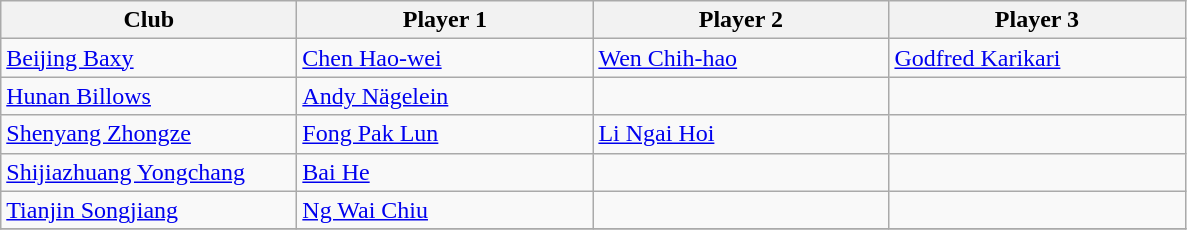<table class="wikitable" border="1">
<tr>
<th width="190">Club</th>
<th width="190">Player 1</th>
<th width="190">Player 2</th>
<th width="190">Player 3</th>
</tr>
<tr>
<td><a href='#'>Beijing Baxy</a></td>
<td> <a href='#'>Chen Hao-wei</a></td>
<td> <a href='#'>Wen Chih-hao</a></td>
<td> <a href='#'>Godfred Karikari</a></td>
</tr>
<tr>
<td><a href='#'>Hunan Billows</a></td>
<td> <a href='#'>Andy Nägelein</a></td>
<td></td>
<td></td>
</tr>
<tr>
<td><a href='#'>Shenyang Zhongze</a></td>
<td> <a href='#'>Fong Pak Lun</a></td>
<td> <a href='#'>Li Ngai Hoi</a></td>
<td></td>
</tr>
<tr>
<td><a href='#'>Shijiazhuang Yongchang</a></td>
<td> <a href='#'>Bai He</a></td>
<td></td>
<td></td>
</tr>
<tr>
<td><a href='#'>Tianjin Songjiang</a></td>
<td> <a href='#'>Ng Wai Chiu</a></td>
<td></td>
<td></td>
</tr>
<tr>
</tr>
</table>
